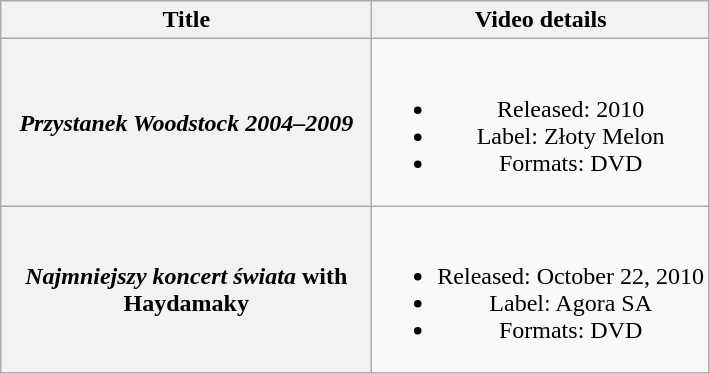<table class="wikitable plainrowheaders" style="text-align:center;">
<tr>
<th scope="col" style="width:15em;">Title</th>
<th scope="col">Video details</th>
</tr>
<tr>
<th scope="row"><em>Przystanek Woodstock 2004–2009</em></th>
<td><br><ul><li>Released: 2010</li><li>Label: Złoty Melon</li><li>Formats: DVD</li></ul></td>
</tr>
<tr>
<th scope="row"><em>Najmniejszy koncert świata</em> with Haydamaky</th>
<td><br><ul><li>Released: October 22, 2010</li><li>Label: Agora SA</li><li>Formats: DVD</li></ul></td>
</tr>
</table>
